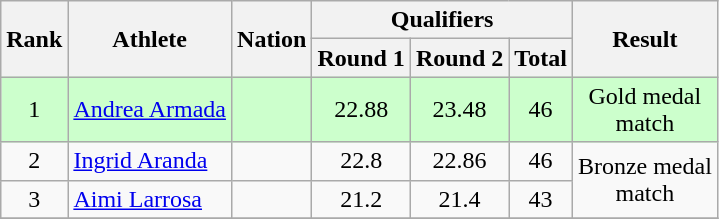<table style="text-align:center;" class="wikitable sortable">
<tr>
<th rowspan="2">Rank</th>
<th rowspan="2">Athlete</th>
<th rowspan="2">Nation</th>
<th colspan="3">Qualifiers</th>
<th rowspan="2">Result</th>
</tr>
<tr>
<th>Round 1</th>
<th>Round 2</th>
<th>Total</th>
</tr>
<tr bgcolor=ccffcc>
<td>1</td>
<td align=left><a href='#'>Andrea Armada</a></td>
<td align=left></td>
<td>22.88</td>
<td>23.48</td>
<td>46</td>
<td>Gold medal<br>match</td>
</tr>
<tr>
<td>2</td>
<td align=left><a href='#'>Ingrid Aranda</a></td>
<td align=left></td>
<td>22.8</td>
<td>22.86</td>
<td>46</td>
<td rowspan="2">Bronze medal<br>match</td>
</tr>
<tr>
<td>3</td>
<td align=left><a href='#'>Aimi Larrosa</a></td>
<td align=left></td>
<td>21.2</td>
<td>21.4</td>
<td>43</td>
</tr>
<tr>
</tr>
</table>
